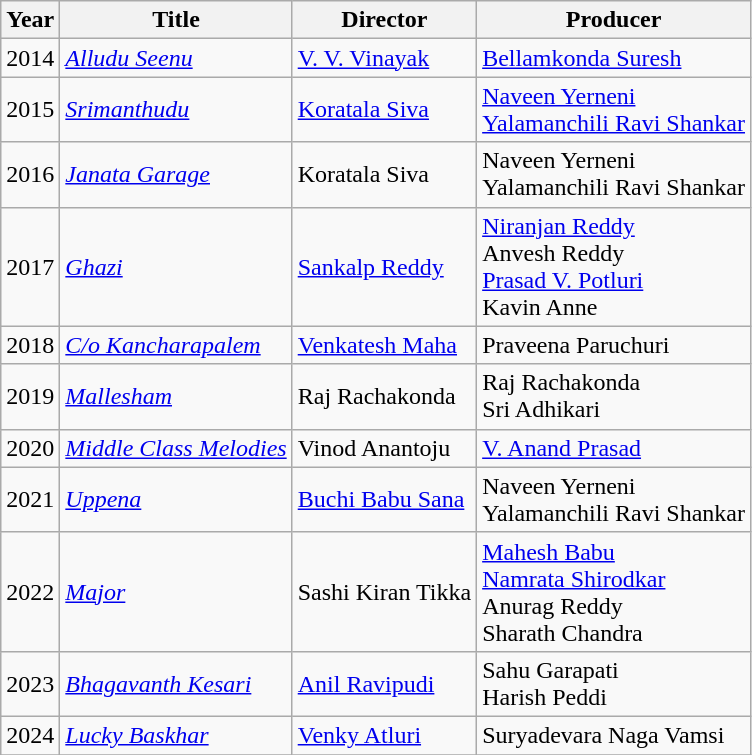<table class="wikitable sortable">
<tr>
<th>Year</th>
<th>Title</th>
<th>Director</th>
<th>Producer</th>
</tr>
<tr>
<td>2014</td>
<td><a href='#'><em>Alludu Seenu</em></a></td>
<td><a href='#'>V. V. Vinayak</a></td>
<td><a href='#'>Bellamkonda Suresh</a></td>
</tr>
<tr>
<td>2015</td>
<td><em><a href='#'>Srimanthudu</a></em></td>
<td><a href='#'>Koratala Siva</a></td>
<td><a href='#'>Naveen Yerneni<br>Yalamanchili Ravi Shankar</a></td>
</tr>
<tr>
<td>2016</td>
<td><em><a href='#'>Janata Garage</a></em></td>
<td>Koratala Siva</td>
<td>Naveen Yerneni<br>Yalamanchili Ravi Shankar</td>
</tr>
<tr>
<td>2017</td>
<td><em><a href='#'>Ghazi</a></em></td>
<td><a href='#'>Sankalp Reddy</a></td>
<td><a href='#'>Niranjan Reddy</a><br>Anvesh Reddy<br><a href='#'>Prasad V. Potluri</a><br>Kavin Anne</td>
</tr>
<tr>
<td>2018</td>
<td><em><a href='#'>C/o Kancharapalem</a></em></td>
<td><a href='#'>Venkatesh Maha</a></td>
<td>Praveena Paruchuri</td>
</tr>
<tr>
<td>2019</td>
<td><em><a href='#'>Mallesham</a></em></td>
<td>Raj Rachakonda</td>
<td>Raj Rachakonda<br>Sri Adhikari</td>
</tr>
<tr>
<td>2020</td>
<td><em><a href='#'>Middle Class Melodies</a></em></td>
<td>Vinod Anantoju</td>
<td><a href='#'>V. Anand Prasad</a></td>
</tr>
<tr>
<td>2021</td>
<td><em><a href='#'>Uppena</a></em></td>
<td><a href='#'>Buchi Babu Sana</a></td>
<td>Naveen Yerneni<br>Yalamanchili Ravi Shankar</td>
</tr>
<tr>
<td>2022</td>
<td><em><a href='#'>Major</a></em></td>
<td>Sashi Kiran Tikka</td>
<td><a href='#'>Mahesh Babu</a><br><a href='#'>Namrata Shirodkar</a><br>Anurag Reddy<br>Sharath Chandra</td>
</tr>
<tr>
<td>2023</td>
<td><em><a href='#'>Bhagavanth Kesari</a></em></td>
<td><a href='#'>Anil Ravipudi</a></td>
<td>Sahu Garapati<br>Harish Peddi</td>
</tr>
<tr>
<td>2024</td>
<td><em><a href='#'>Lucky Baskhar</a></em></td>
<td><a href='#'>Venky Atluri</a></td>
<td>Suryadevara Naga Vamsi</td>
</tr>
<tr>
</tr>
</table>
